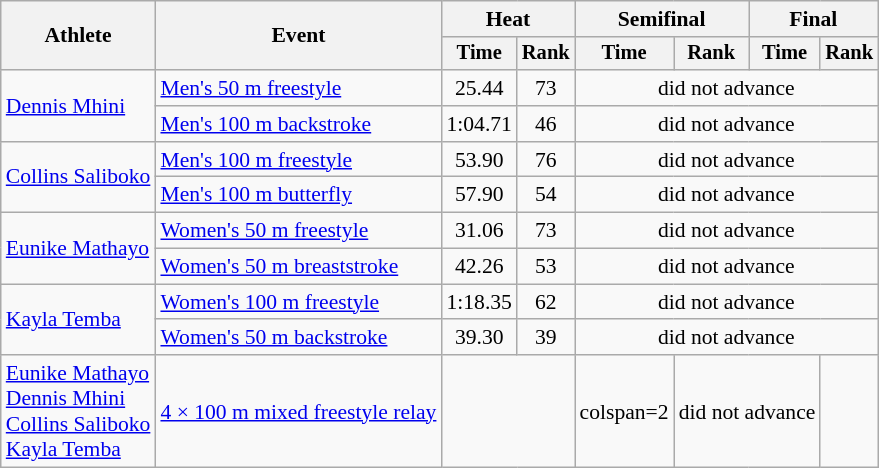<table class=wikitable style="font-size:90%; text-align:center">
<tr>
<th rowspan="2">Athlete</th>
<th rowspan="2">Event</th>
<th colspan="2">Heat</th>
<th colspan="2">Semifinal</th>
<th colspan="2">Final</th>
</tr>
<tr style="font-size:95%">
<th>Time</th>
<th>Rank</th>
<th>Time</th>
<th>Rank</th>
<th>Time</th>
<th>Rank</th>
</tr>
<tr>
<td align=left rowspan=2><a href='#'>Dennis Mhini</a></td>
<td align=left><a href='#'>Men's 50 m freestyle</a></td>
<td>25.44</td>
<td>73</td>
<td colspan=4>did not advance</td>
</tr>
<tr>
<td align=left><a href='#'>Men's 100 m backstroke</a></td>
<td>1:04.71</td>
<td>46</td>
<td colspan=4>did not advance</td>
</tr>
<tr>
<td align=left rowspan=2><a href='#'>Collins Saliboko</a></td>
<td align=left><a href='#'>Men's 100 m freestyle</a></td>
<td>53.90</td>
<td>76</td>
<td colspan=4>did not advance</td>
</tr>
<tr>
<td align=left><a href='#'>Men's 100 m butterfly</a></td>
<td>57.90</td>
<td>54</td>
<td colspan=4>did not advance</td>
</tr>
<tr>
<td align=left rowspan=2><a href='#'>Eunike Mathayo</a></td>
<td align=left><a href='#'>Women's 50 m freestyle</a></td>
<td>31.06</td>
<td>73</td>
<td colspan=4>did not advance</td>
</tr>
<tr>
<td align=left><a href='#'>Women's 50 m breaststroke</a></td>
<td>42.26</td>
<td>53</td>
<td colspan=4>did not advance</td>
</tr>
<tr>
<td align=left rowspan=2><a href='#'>Kayla Temba</a></td>
<td align=left><a href='#'>Women's 100 m freestyle</a></td>
<td>1:18.35</td>
<td>62</td>
<td colspan=4>did not advance</td>
</tr>
<tr>
<td align=left><a href='#'>Women's 50 m backstroke</a></td>
<td>39.30</td>
<td>39</td>
<td colspan=4>did not advance</td>
</tr>
<tr>
<td align=left><a href='#'>Eunike Mathayo</a><br><a href='#'>Dennis Mhini</a><br><a href='#'>Collins Saliboko</a><br><a href='#'>Kayla Temba</a></td>
<td align=left><a href='#'>4 × 100 m mixed freestyle relay</a></td>
<td colspan=2></td>
<td>colspan=2</td>
<td colspan=2>did not advance</td>
</tr>
</table>
